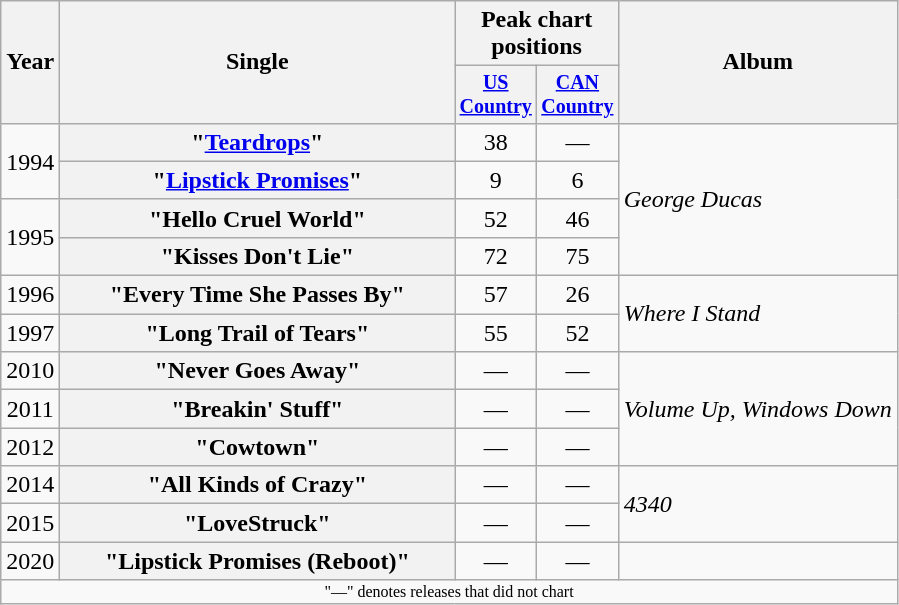<table class="wikitable plainrowheaders" style="text-align:center;">
<tr>
<th rowspan="2">Year</th>
<th rowspan="2" style="width:16em;">Single</th>
<th colspan="2">Peak chart<br>positions</th>
<th rowspan="2">Album</th>
</tr>
<tr style="font-size:smaller;">
<th width="45"><a href='#'>US Country</a></th>
<th width="45"><a href='#'>CAN Country</a></th>
</tr>
<tr>
<td rowspan="2">1994</td>
<th scope="row">"<a href='#'>Teardrops</a>"</th>
<td>38</td>
<td>—</td>
<td align="left" rowspan="4"><em>George Ducas</em></td>
</tr>
<tr>
<th scope="row">"<a href='#'>Lipstick Promises</a>"</th>
<td>9</td>
<td>6</td>
</tr>
<tr>
<td rowspan="2">1995</td>
<th scope="row">"Hello Cruel World"</th>
<td>52</td>
<td>46</td>
</tr>
<tr>
<th scope="row">"Kisses Don't Lie"</th>
<td>72</td>
<td>75</td>
</tr>
<tr>
<td>1996</td>
<th scope="row">"Every Time She Passes By"</th>
<td>57</td>
<td>26</td>
<td align="left" rowspan="2"><em>Where I Stand</em></td>
</tr>
<tr>
<td>1997</td>
<th scope="row">"Long Trail of Tears"</th>
<td>55</td>
<td>52</td>
</tr>
<tr>
<td>2010</td>
<th scope="row">"Never Goes Away"</th>
<td>—</td>
<td>—</td>
<td align="left" rowspan="3"><em>Volume Up, Windows Down</em></td>
</tr>
<tr>
<td>2011</td>
<th scope="row">"Breakin' Stuff"</th>
<td>—</td>
<td>—</td>
</tr>
<tr>
<td>2012</td>
<th scope="row">"Cowtown"</th>
<td>—</td>
<td>—</td>
</tr>
<tr>
<td>2014</td>
<th scope="row">"All Kinds of Crazy"</th>
<td>—</td>
<td>—</td>
<td align="left" rowspan="2"><em>4340</em></td>
</tr>
<tr>
<td>2015</td>
<th scope="row">"LoveStruck"</th>
<td>—</td>
<td>—</td>
</tr>
<tr>
<td>2020</td>
<th scope="row">"Lipstick Promises (Reboot)"</th>
<td>—</td>
<td>—</td>
<td></td>
</tr>
<tr>
<td colspan="5" style="font-size:8pt">"—" denotes releases that did not chart</td>
</tr>
</table>
